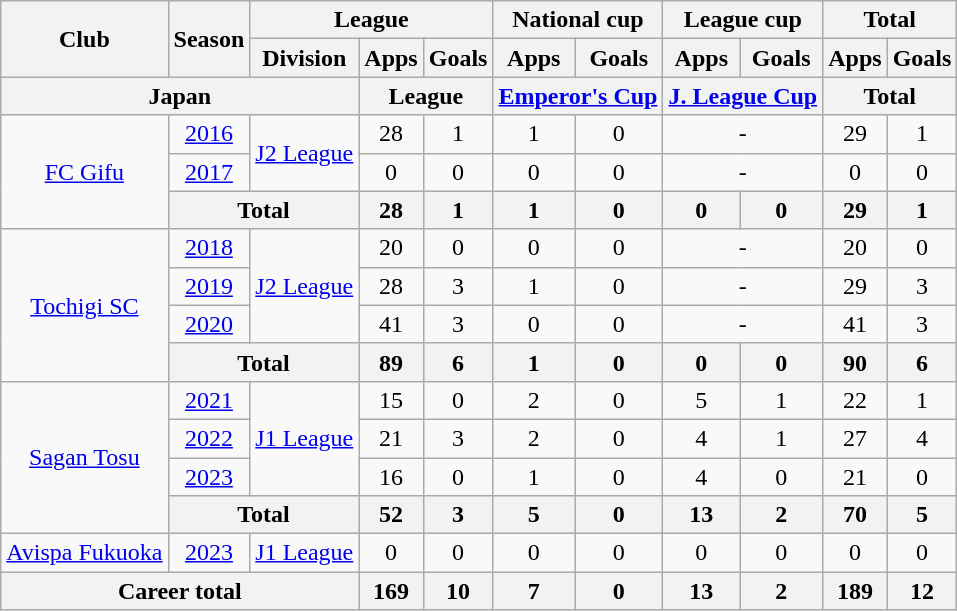<table class="wikitable" style="text-align:center">
<tr>
<th rowspan=2>Club</th>
<th rowspan=2>Season</th>
<th colspan=3>League</th>
<th colspan=2>National cup</th>
<th colspan=2>League cup</th>
<th colspan=2>Total</th>
</tr>
<tr>
<th>Division</th>
<th>Apps</th>
<th>Goals</th>
<th>Apps</th>
<th>Goals</th>
<th>Apps</th>
<th>Goals</th>
<th>Apps</th>
<th>Goals</th>
</tr>
<tr>
<th colspan=3>Japan</th>
<th colspan=2>League</th>
<th colspan=2><a href='#'>Emperor's Cup</a></th>
<th colspan=2><a href='#'>J. League Cup</a></th>
<th colspan=2>Total</th>
</tr>
<tr>
<td rowspan="3"><a href='#'>FC Gifu</a></td>
<td><a href='#'>2016</a></td>
<td rowspan="2"><a href='#'>J2 League</a></td>
<td>28</td>
<td>1</td>
<td>1</td>
<td>0</td>
<td colspan="2">-</td>
<td>29</td>
<td>1</td>
</tr>
<tr>
<td><a href='#'>2017</a></td>
<td>0</td>
<td>0</td>
<td>0</td>
<td>0</td>
<td colspan="2">-</td>
<td>0</td>
<td>0</td>
</tr>
<tr>
<th colspan="2">Total</th>
<th>28</th>
<th>1</th>
<th>1</th>
<th>0</th>
<th>0</th>
<th>0</th>
<th>29</th>
<th>1</th>
</tr>
<tr>
<td rowspan="4"><a href='#'>Tochigi SC</a></td>
<td><a href='#'>2018</a></td>
<td rowspan="3"><a href='#'>J2 League</a></td>
<td>20</td>
<td>0</td>
<td>0</td>
<td>0</td>
<td colspan="2">-</td>
<td>20</td>
<td>0</td>
</tr>
<tr>
<td><a href='#'>2019</a></td>
<td>28</td>
<td>3</td>
<td>1</td>
<td>0</td>
<td colspan="2">-</td>
<td>29</td>
<td>3</td>
</tr>
<tr>
<td><a href='#'>2020</a></td>
<td>41</td>
<td>3</td>
<td>0</td>
<td>0</td>
<td colspan="2">-</td>
<td>41</td>
<td>3</td>
</tr>
<tr>
<th colspan="2">Total</th>
<th>89</th>
<th>6</th>
<th>1</th>
<th>0</th>
<th>0</th>
<th>0</th>
<th>90</th>
<th>6</th>
</tr>
<tr>
<td rowspan="4"><a href='#'>Sagan Tosu</a></td>
<td><a href='#'>2021</a></td>
<td rowspan="3"><a href='#'>J1 League</a></td>
<td>15</td>
<td>0</td>
<td>2</td>
<td>0</td>
<td>5</td>
<td>1</td>
<td>22</td>
<td>1</td>
</tr>
<tr>
<td><a href='#'>2022</a></td>
<td>21</td>
<td>3</td>
<td>2</td>
<td>0</td>
<td>4</td>
<td>1</td>
<td>27</td>
<td>4</td>
</tr>
<tr>
<td><a href='#'>2023</a></td>
<td>16</td>
<td>0</td>
<td>1</td>
<td>0</td>
<td>4</td>
<td>0</td>
<td>21</td>
<td>0</td>
</tr>
<tr>
<th colspan="2">Total</th>
<th>52</th>
<th>3</th>
<th>5</th>
<th>0</th>
<th>13</th>
<th>2</th>
<th>70</th>
<th>5</th>
</tr>
<tr>
<td><a href='#'>Avispa Fukuoka</a></td>
<td><a href='#'>2023</a></td>
<td><a href='#'>J1 League</a></td>
<td>0</td>
<td>0</td>
<td>0</td>
<td>0</td>
<td>0</td>
<td>0</td>
<td>0</td>
<td>0</td>
</tr>
<tr>
<th colspan=3>Career total</th>
<th>169</th>
<th>10</th>
<th>7</th>
<th>0</th>
<th>13</th>
<th>2</th>
<th>189</th>
<th>12</th>
</tr>
</table>
